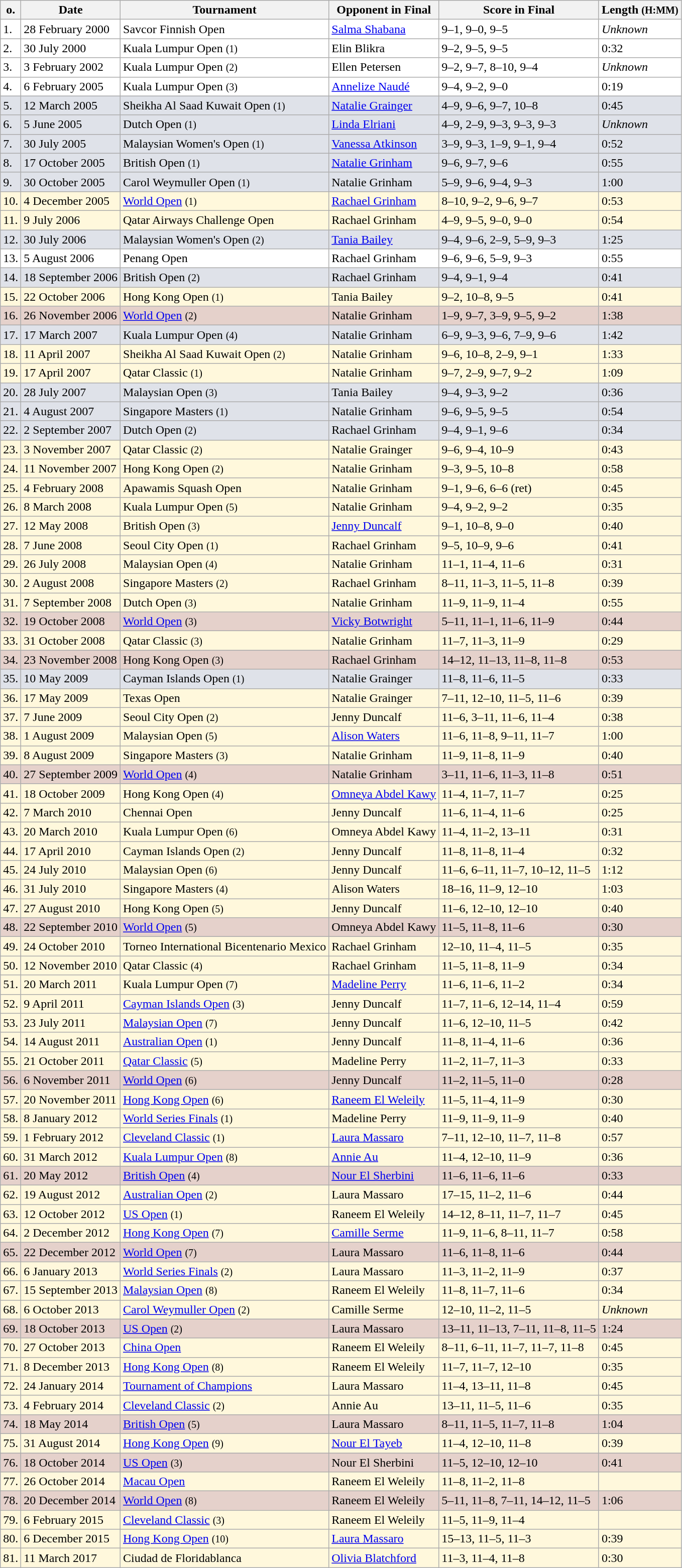<table class="sortable wikitable">
<tr>
<th>o.</th>
<th>Date</th>
<th>Tournament</th>
<th>Opponent in Final</th>
<th>Score in Final</th>
<th>Length <small>(H:MM)</small></th>
</tr>
<tr style="background:White;">
<td>1.</td>
<td>28 February 2000</td>
<td>Savcor Finnish Open</td>
<td> <a href='#'>Salma Shabana</a></td>
<td>9–1, 9–0, 9–5</td>
<td><em>Unknown</em></td>
</tr>
<tr style="background:White;">
<td>2.</td>
<td>30 July 2000</td>
<td>Kuala Lumpur Open <small>(1)</small></td>
<td> Elin Blikra</td>
<td>9–2, 9–5, 9–5</td>
<td align="left">0:32</td>
</tr>
<tr style="background:White;">
<td>3.</td>
<td>3 February 2002</td>
<td>Kuala Lumpur Open <small>(2)</small></td>
<td> Ellen Petersen</td>
<td>9–2, 9–7, 8–10, 9–4</td>
<td><em>Unknown</em></td>
</tr>
<tr style="background:White;">
<td>4.</td>
<td>6 February 2005</td>
<td>Kuala Lumpur Open <small>(3)</small></td>
<td> <a href='#'>Annelize Naudé</a></td>
<td>9–4, 9–2, 9–0</td>
<td align="left">0:19</td>
</tr>
<tr style="background:#dfe2e9">
<td>5.</td>
<td>12 March 2005</td>
<td>Sheikha Al Saad Kuwait Open <small>(1)</small></td>
<td> <a href='#'>Natalie Grainger</a></td>
<td>4–9, 9–6, 9–7, 10–8</td>
<td align="left">0:45</td>
</tr>
<tr style="background:#dfe2e9;">
<td>6.</td>
<td>5 June 2005</td>
<td>Dutch Open <small>(1)</small></td>
<td> <a href='#'>Linda Elriani</a></td>
<td>4–9, 2–9, 9–3, 9–3, 9–3</td>
<td><em>Unknown</em></td>
</tr>
<tr style="background:#dfe2e9;">
<td>7.</td>
<td>30 July 2005</td>
<td>Malaysian Women's Open <small>(1)</small></td>
<td> <a href='#'>Vanessa Atkinson</a></td>
<td>3–9, 9–3, 1–9, 9–1, 9–4</td>
<td align="left">0:52</td>
</tr>
<tr style="background:#dfe2e9;">
<td>8.</td>
<td>17 October 2005</td>
<td>British Open <small>(1)</small></td>
<td> <a href='#'>Natalie Grinham</a></td>
<td>9–6, 9–7, 9–6</td>
<td align="left">0:55</td>
</tr>
<tr style="background:#dfe2e9;">
<td>9.</td>
<td>30 October 2005</td>
<td>Carol Weymuller Open <small>(1)</small></td>
<td> Natalie Grinham</td>
<td>5–9, 9–6, 9–4, 9–3</td>
<td align="left">1:00</td>
</tr>
<tr style="background:Cornsilk">
<td>10.</td>
<td>4 December 2005</td>
<td><a href='#'>World Open</a> <small>(1)</small></td>
<td> <a href='#'>Rachael Grinham</a></td>
<td>8–10, 9–2, 9–6, 9–7</td>
<td align="left">0:53</td>
</tr>
<tr style="background:Cornsilk;">
<td>11.</td>
<td>9 July 2006</td>
<td>Qatar Airways Challenge Open</td>
<td> Rachael Grinham</td>
<td>4–9, 9–5, 9–0, 9–0</td>
<td align="left">0:54</td>
</tr>
<tr style="background:#dfe2e9;">
<td>12.</td>
<td>30 July 2006</td>
<td>Malaysian Women's Open <small>(2)</small></td>
<td> <a href='#'>Tania Bailey</a></td>
<td>9–4, 9–6, 2–9, 5–9, 9–3</td>
<td align="left">1:25</td>
</tr>
<tr style="background:White;">
<td>13.</td>
<td>5 August 2006</td>
<td>Penang Open</td>
<td> Rachael Grinham</td>
<td>9–6, 9–6, 5–9, 9–3</td>
<td align="left">0:55</td>
</tr>
<tr style="background:#dfe2e9;">
<td>14.</td>
<td>18 September 2006</td>
<td>British Open <small>(2)</small></td>
<td> Rachael Grinham</td>
<td>9–4, 9–1, 9–4</td>
<td align="left">0:41</td>
</tr>
<tr style="background:Cornsilk;">
<td>15.</td>
<td>22 October 2006</td>
<td>Hong Kong Open <small>(1)</small></td>
<td> Tania Bailey</td>
<td>9–2, 10–8, 9–5</td>
<td align="left">0:41</td>
</tr>
<tr style="background:#e5d1cb;">
<td>16.</td>
<td>26 November 2006</td>
<td><a href='#'>World Open</a> <small>(2)</small></td>
<td> Natalie Grinham</td>
<td>1–9, 9–7, 3–9, 9–5, 9–2</td>
<td align="left">1:38</td>
</tr>
<tr style="background:#dfe2e9;">
<td>17.</td>
<td>17 March 2007</td>
<td>Kuala Lumpur Open <small>(4)</small></td>
<td> Natalie Grinham</td>
<td>6–9, 9–3, 9–6, 7–9, 9–6</td>
<td align="left">1:42</td>
</tr>
<tr style="background:Cornsilk;">
<td>18.</td>
<td>11 April 2007</td>
<td>Sheikha Al Saad Kuwait Open <small>(2)</small></td>
<td> Natalie Grinham</td>
<td>9–6, 10–8, 2–9, 9–1</td>
<td align="left">1:33</td>
</tr>
<tr style="background:Cornsilk;">
<td>19.</td>
<td>17 April 2007</td>
<td>Qatar Classic <small>(1)</small></td>
<td> Natalie Grinham</td>
<td>9–7, 2–9, 9–7, 9–2</td>
<td align="left">1:09</td>
</tr>
<tr style="background:#dfe2e9;">
<td>20.</td>
<td>28 July 2007</td>
<td>Malaysian Open <small>(3)</small></td>
<td> Tania Bailey</td>
<td>9–4, 9–3, 9–2</td>
<td align="left">0:36</td>
</tr>
<tr style="background:#dfe2e9;">
<td>21.</td>
<td>4 August 2007</td>
<td>Singapore Masters <small>(1)</small></td>
<td> Natalie Grinham</td>
<td>9–6, 9–5, 9–5</td>
<td align="left">0:54</td>
</tr>
<tr style="background:#dfe2e9;">
<td>22.</td>
<td>2 September 2007</td>
<td>Dutch Open <small>(2)</small></td>
<td> Rachael Grinham</td>
<td>9–4, 9–1, 9–6</td>
<td align="left">0:34</td>
</tr>
<tr style="background:Cornsilk;">
<td>23.</td>
<td>3 November 2007</td>
<td>Qatar Classic <small>(2)</small></td>
<td> Natalie Grainger</td>
<td>9–6, 9–4, 10–9</td>
<td align="left">0:43</td>
</tr>
<tr style="background:Cornsilk;">
<td>24.</td>
<td>11 November 2007</td>
<td>Hong Kong Open <small>(2)</small></td>
<td> Natalie Grinham</td>
<td>9–3, 9–5, 10–8</td>
<td align="left">0:58</td>
</tr>
<tr style="background:Cornsilk;">
<td>25.</td>
<td>4 February 2008</td>
<td>Apawamis Squash Open</td>
<td> Natalie Grinham</td>
<td>9–1, 9–6, 6–6 (ret)</td>
<td align="left">0:45</td>
</tr>
<tr style="background:Cornsilk;">
<td>26.</td>
<td>8 March 2008</td>
<td>Kuala Lumpur Open <small>(5)</small></td>
<td> Natalie Grinham</td>
<td>9–4, 9–2, 9–2</td>
<td align="left">0:35</td>
</tr>
<tr style="background:Cornsilk;">
<td>27.</td>
<td>12 May 2008</td>
<td>British Open <small>(3)</small></td>
<td> <a href='#'>Jenny Duncalf</a></td>
<td>9–1, 10–8, 9–0</td>
<td align="left">0:40</td>
</tr>
<tr style="background:Cornsilk">
<td>28.</td>
<td>7 June 2008</td>
<td>Seoul City Open <small>(1)</small></td>
<td> Rachael Grinham</td>
<td>9–5, 10–9, 9–6</td>
<td align="left">0:41</td>
</tr>
<tr style="background:Cornsilk;">
<td>29.</td>
<td>26 July 2008</td>
<td>Malaysian Open <small>(4)</small></td>
<td> Natalie Grinham</td>
<td>11–1, 11–4, 11–6</td>
<td align="left">0:31</td>
</tr>
<tr style="background:Cornsilk;">
<td>30.</td>
<td>2 August 2008</td>
<td>Singapore Masters <small>(2)</small></td>
<td> Rachael Grinham</td>
<td>8–11, 11–3, 11–5, 11–8</td>
<td align="left">0:39</td>
</tr>
<tr style="background:Cornsilk;">
<td>31.</td>
<td>7 September 2008</td>
<td>Dutch Open <small>(3)</small></td>
<td> Natalie Grinham</td>
<td>11–9, 11–9, 11–4</td>
<td align="left">0:55</td>
</tr>
<tr style="background:#e5d1cb;">
<td>32.</td>
<td>19 October 2008</td>
<td><a href='#'>World Open</a> <small>(3)</small></td>
<td> <a href='#'>Vicky Botwright</a></td>
<td>5–11, 11–1, 11–6, 11–9</td>
<td align="left">0:44</td>
</tr>
<tr style="background:Cornsilk;">
<td>33.</td>
<td>31 October 2008</td>
<td>Qatar Classic <small>(3)</small></td>
<td> Natalie Grinham</td>
<td>11–7, 11–3, 11–9</td>
<td align="left">0:29</td>
</tr>
<tr style="background:#e5d1cb;">
<td>34.</td>
<td>23 November 2008</td>
<td>Hong Kong Open <small>(3)</small></td>
<td> Rachael Grinham</td>
<td>14–12, 11–13, 11–8, 11–8</td>
<td align="left">0:53</td>
</tr>
<tr style="background:#dfe2e9;">
<td>35.</td>
<td>10 May 2009</td>
<td>Cayman Islands Open <small>(1)</small></td>
<td> Natalie Grainger</td>
<td>11–8, 11–6, 11–5</td>
<td align="left">0:33</td>
</tr>
<tr style="background:Cornsilk;">
<td>36.</td>
<td>17 May 2009</td>
<td>Texas Open</td>
<td> Natalie Grainger</td>
<td>7–11, 12–10, 11–5, 11–6</td>
<td align="left">0:39</td>
</tr>
<tr style="background:Cornsilk">
<td>37.</td>
<td>7 June 2009</td>
<td>Seoul City Open <small>(2)</small></td>
<td> Jenny Duncalf</td>
<td>11–6, 3–11, 11–6, 11–4</td>
<td align="left">0:38</td>
</tr>
<tr style="background:Cornsilk">
<td>38.</td>
<td>1 August 2009</td>
<td>Malaysian Open <small>(5)</small></td>
<td> <a href='#'>Alison Waters</a></td>
<td>11–6, 11–8, 9–11, 11–7</td>
<td align="left">1:00</td>
</tr>
<tr style="background:Cornsilk">
<td>39.</td>
<td>8 August 2009</td>
<td>Singapore Masters <small>(3)</small></td>
<td> Natalie Grinham</td>
<td>11–9, 11–8, 11–9</td>
<td align="left">0:40</td>
</tr>
<tr style="background:#e5d1cb;">
<td>40.</td>
<td>27 September 2009</td>
<td><a href='#'>World Open</a> <small>(4)</small></td>
<td> Natalie Grinham</td>
<td>3–11, 11–6, 11–3, 11–8</td>
<td align="left">0:51</td>
</tr>
<tr style="background:Cornsilk">
<td>41.</td>
<td>18 October 2009</td>
<td>Hong Kong Open <small>(4)</small></td>
<td> <a href='#'>Omneya Abdel Kawy</a></td>
<td>11–4, 11–7, 11–7</td>
<td align="left">0:25</td>
</tr>
<tr style="background:Cornsilk">
<td>42.</td>
<td>7 March 2010</td>
<td>Chennai Open</td>
<td> Jenny Duncalf</td>
<td>11–6, 11–4, 11–6</td>
<td align="left">0:25</td>
</tr>
<tr style="background:Cornsilk">
<td>43.</td>
<td>20 March 2010</td>
<td>Kuala Lumpur Open <small>(6)</small></td>
<td> Omneya Abdel Kawy</td>
<td>11–4, 11–2, 13–11</td>
<td align="left">0:31</td>
</tr>
<tr style="background:Cornsilk">
<td>44.</td>
<td>17 April 2010</td>
<td>Cayman Islands Open <small>(2)</small></td>
<td> Jenny Duncalf</td>
<td>11–8, 11–8, 11–4</td>
<td align="left">0:32</td>
</tr>
<tr style="background:Cornsilk">
<td>45.</td>
<td>24 July 2010</td>
<td>Malaysian Open <small>(6)</small></td>
<td> Jenny Duncalf</td>
<td>11–6, 6–11, 11–7, 10–12, 11–5</td>
<td align="left">1:12</td>
</tr>
<tr style="background:Cornsilk">
<td>46.</td>
<td>31 July 2010</td>
<td>Singapore Masters <small>(4)</small></td>
<td> Alison Waters</td>
<td>18–16, 11–9, 12–10</td>
<td align="left">1:03</td>
</tr>
<tr style="background:Cornsilk">
<td>47.</td>
<td>27 August 2010</td>
<td>Hong Kong Open <small>(5)</small></td>
<td> Jenny Duncalf</td>
<td>11–6, 12–10, 12–10</td>
<td align="left">0:40</td>
</tr>
<tr style="background:#e5d1cb;">
<td>48.</td>
<td>22 September 2010</td>
<td><a href='#'>World Open</a> <small>(5)</small></td>
<td> Omneya Abdel Kawy</td>
<td>11–5, 11–8, 11–6</td>
<td align="left">0:30</td>
</tr>
<tr style="background:Cornsilk">
<td>49.</td>
<td>24 October 2010</td>
<td>Torneo International Bicentenario Mexico</td>
<td> Rachael Grinham</td>
<td>12–10, 11–4, 11–5</td>
<td align="left">0:35</td>
</tr>
<tr style="background:Cornsilk;">
<td>50.</td>
<td>12 November 2010</td>
<td>Qatar Classic <small>(4)</small></td>
<td> Rachael Grinham</td>
<td>11–5, 11–8, 11–9</td>
<td align="left">0:34</td>
</tr>
<tr style="background:Cornsilk;">
<td>51.</td>
<td>20 March 2011</td>
<td>Kuala Lumpur Open <small>(7)</small></td>
<td> <a href='#'>Madeline Perry</a></td>
<td>11–6, 11–6, 11–2</td>
<td align="left">0:34</td>
</tr>
<tr style="background:Cornsilk;">
<td>52.</td>
<td>9 April 2011</td>
<td><a href='#'>Cayman Islands Open</a> <small>(3)</small></td>
<td> Jenny Duncalf</td>
<td>11–7, 11–6, 12–14, 11–4</td>
<td align="left">0:59</td>
</tr>
<tr style="background:Cornsilk;">
<td>53.</td>
<td>23 July 2011</td>
<td><a href='#'>Malaysian Open</a> <small>(7)</small></td>
<td> Jenny Duncalf</td>
<td>11–6, 12–10, 11–5</td>
<td align="left">0:42</td>
</tr>
<tr style="background:Cornsilk;">
<td>54.</td>
<td>14 August 2011</td>
<td><a href='#'>Australian Open</a> <small>(1)</small></td>
<td> Jenny Duncalf</td>
<td>11–8, 11–4, 11–6</td>
<td align="left">0:36</td>
</tr>
<tr style="background:Cornsilk;">
<td>55.</td>
<td>21 October 2011</td>
<td><a href='#'>Qatar Classic</a> <small>(5)</small></td>
<td> Madeline Perry</td>
<td>11–2, 11–7, 11–3</td>
<td align="left">0:33</td>
</tr>
<tr style="background:#e5d1cb;">
<td>56.</td>
<td>6 November 2011</td>
<td><a href='#'>World Open</a> <small>(6)</small></td>
<td> Jenny Duncalf</td>
<td>11–2, 11–5, 11–0</td>
<td align="left">0:28</td>
</tr>
<tr style="background:Cornsilk">
<td>57.</td>
<td>20 November 2011</td>
<td><a href='#'>Hong Kong Open</a> <small>(6)</small></td>
<td> <a href='#'>Raneem El Weleily</a></td>
<td>11–5, 11–4, 11–9</td>
<td align="left">0:30</td>
</tr>
<tr style="background:Cornsilk">
<td>58.</td>
<td>8 January 2012</td>
<td><a href='#'>World Series Finals</a> <small>(1)</small></td>
<td> Madeline Perry</td>
<td>11–9, 11–9, 11–9</td>
<td align="left">0:40</td>
</tr>
<tr style="background:Cornsilk">
<td>59.</td>
<td>1 February 2012</td>
<td><a href='#'>Cleveland Classic</a> <small>(1)</small></td>
<td> <a href='#'>Laura Massaro</a></td>
<td>7–11, 12–10, 11–7, 11–8</td>
<td align="left">0:57</td>
</tr>
<tr style="background:Cornsilk">
<td>60.</td>
<td>31 March 2012</td>
<td><a href='#'>Kuala Lumpur Open</a> <small>(8)</small></td>
<td> <a href='#'>Annie Au</a></td>
<td>11–4, 12–10, 11–9</td>
<td align="left">0:36</td>
</tr>
<tr style="background:#e5d1cb;">
<td>61.</td>
<td>20 May 2012</td>
<td><a href='#'>British Open</a> <small>(4)</small></td>
<td> <a href='#'>Nour El Sherbini</a></td>
<td>11–6, 11–6, 11–6</td>
<td align="left">0:33</td>
</tr>
<tr style="background:Cornsilk;">
<td>62.</td>
<td>19 August 2012</td>
<td><a href='#'>Australian Open</a> <small>(2)</small></td>
<td> Laura Massaro</td>
<td>17–15, 11–2, 11–6</td>
<td align="left">0:44</td>
</tr>
<tr style="background:Cornsilk;">
<td>63.</td>
<td>12 October 2012</td>
<td><a href='#'>US Open</a> <small>(1)</small></td>
<td> Raneem El Weleily</td>
<td>14–12, 8–11, 11–7, 11–7</td>
<td align="left">0:45</td>
</tr>
<tr style="background:Cornsilk;">
<td>64.</td>
<td>2 December 2012</td>
<td><a href='#'>Hong Kong Open</a> <small>(7)</small></td>
<td> <a href='#'>Camille Serme</a></td>
<td>11–9, 11–6, 8–11, 11–7</td>
<td align="left">0:58</td>
</tr>
<tr style="background:#e5d1cb;">
<td>65.</td>
<td>22 December 2012</td>
<td><a href='#'>World Open</a> <small>(7)</small></td>
<td> Laura Massaro</td>
<td>11–6, 11–8, 11–6</td>
<td align="left">0:44</td>
</tr>
<tr style="background:Cornsilk">
<td>66.</td>
<td>6 January 2013</td>
<td><a href='#'>World Series Finals</a> <small>(2)</small></td>
<td> Laura Massaro</td>
<td>11–3, 11–2, 11–9</td>
<td align="left">0:37</td>
</tr>
<tr style="background:Cornsilk">
<td>67.</td>
<td>15 September 2013</td>
<td><a href='#'>Malaysian Open</a> <small>(8)</small></td>
<td> Raneem El Weleily</td>
<td>11–8, 11–7, 11–6</td>
<td align="left">0:34</td>
</tr>
<tr style="background:Cornsilk">
<td>68.</td>
<td>6 October 2013</td>
<td><a href='#'>Carol Weymuller Open</a> <small>(2)</small></td>
<td> Camille Serme</td>
<td>12–10, 11–2, 11–5</td>
<td><em>Unknown</em></td>
</tr>
<tr style="background:#e5d1cb;">
<td>69.</td>
<td>18 October 2013</td>
<td><a href='#'>US Open</a> <small>(2)</small></td>
<td> Laura Massaro</td>
<td>13–11, 11–13, 7–11, 11–8, 11–5</td>
<td align="left">1:24</td>
</tr>
<tr style="background:Cornsilk">
<td>70.</td>
<td>27 October 2013</td>
<td><a href='#'>China Open</a></td>
<td> Raneem El Weleily</td>
<td>8–11, 6–11, 11–7, 11–7, 11–8</td>
<td align="left">0:45</td>
</tr>
<tr style="background:Cornsilk;">
<td>71.</td>
<td>8 December 2013</td>
<td><a href='#'>Hong Kong Open</a> <small>(8)</small></td>
<td> Raneem El Weleily</td>
<td>11–7, 11–7, 12–10</td>
<td align="left">0:35</td>
</tr>
<tr style="background:Cornsilk;">
<td>72.</td>
<td>24 January 2014</td>
<td><a href='#'>Tournament of Champions</a></td>
<td> Laura Massaro</td>
<td>11–4, 13–11, 11–8</td>
<td align="left">0:45</td>
</tr>
<tr style="background:Cornsilk;">
<td>73.</td>
<td>4 February 2014</td>
<td><a href='#'>Cleveland Classic</a> <small>(2)</small></td>
<td> Annie Au</td>
<td>13–11, 11–5, 11–6</td>
<td align="left">0:35</td>
</tr>
<tr style="background:#e5d1cb;">
<td>74.</td>
<td>18 May 2014</td>
<td><a href='#'>British Open</a> <small>(5)</small></td>
<td> Laura Massaro</td>
<td>8–11, 11–5, 11–7, 11–8</td>
<td align="left">1:04</td>
</tr>
<tr style="background:Cornsilk;">
<td>75.</td>
<td>31 August 2014</td>
<td><a href='#'>Hong Kong Open</a> <small>(9)</small></td>
<td> <a href='#'>Nour El Tayeb</a></td>
<td>11–4, 12–10, 11–8</td>
<td align="left">0:39</td>
</tr>
<tr style="background:#e5d1cb;">
<td>76.</td>
<td>18 October 2014</td>
<td><a href='#'>US Open</a> <small>(3)</small></td>
<td> Nour El Sherbini</td>
<td>11–5, 12–10, 12–10</td>
<td align="left">0:41</td>
</tr>
<tr style="background:Cornsilk;">
<td>77.</td>
<td>26 October 2014</td>
<td><a href='#'>Macau Open</a></td>
<td> Raneem El Weleily</td>
<td>11–8, 11–2, 11–8</td>
<td align="left"></td>
</tr>
<tr style="background:#e5d1cb;">
<td>78.</td>
<td>20 December 2014</td>
<td><a href='#'>World Open</a> <small>(8)</small></td>
<td> Raneem El Weleily</td>
<td>5–11, 11–8, 7–11, 14–12, 11–5</td>
<td align="left">1:06</td>
</tr>
<tr style="background:Cornsilk;">
<td>79.</td>
<td>6 February 2015</td>
<td><a href='#'>Cleveland Classic</a> <small>(3)</small></td>
<td> Raneem El Weleily</td>
<td>11–5, 11–9, 11–4</td>
<td align="left"></td>
</tr>
<tr style="background:Cornsilk;">
<td>80.</td>
<td>6 December 2015</td>
<td><a href='#'>Hong Kong Open</a> <small>(10)</small></td>
<td> <a href='#'>Laura Massaro</a></td>
<td>15–13, 11–5, 11–3</td>
<td align="left">0:39</td>
</tr>
<tr style="background:Cornsilk;">
<td>81.</td>
<td>11 March 2017</td>
<td>Ciudad de Floridablanca</td>
<td> <a href='#'>Olivia Blatchford</a></td>
<td>11–3, 11–4, 11–8</td>
<td align="left">0:30</td>
</tr>
</table>
